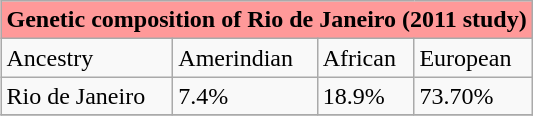<table class="wikitable" border="1" table border="1px black" style="float:right; margin-left:1em">
<tr>
<th style="background:#f99;" colspan="5">Genetic composition of Rio de Janeiro (2011 study)</th>
</tr>
<tr>
<td>Ancestry</td>
<td>Amerindian</td>
<td>African</td>
<td>European</td>
</tr>
<tr>
<td>Rio de Janeiro</td>
<td>7.4%</td>
<td>18.9%</td>
<td>73.70%</td>
</tr>
<tr>
</tr>
</table>
